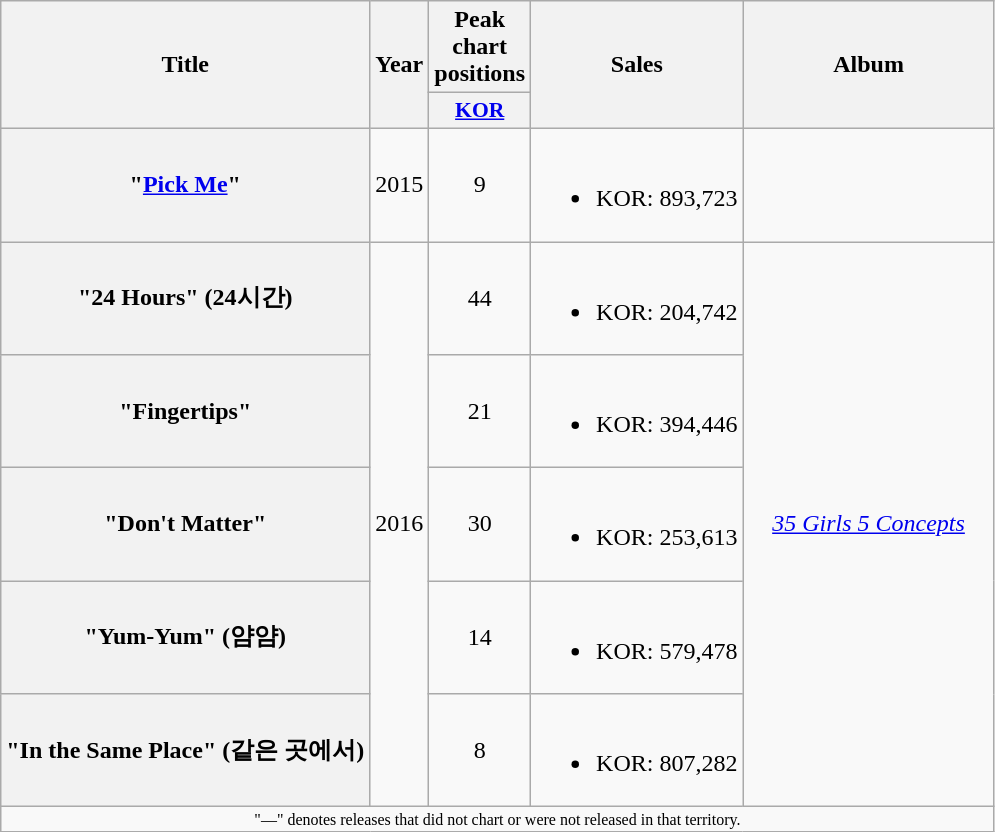<table class="wikitable plainrowheaders" style="text-align:center">
<tr>
<th scope="col" rowspan="2">Title</th>
<th scope="col" rowspan="2">Year</th>
<th scope="col">Peak chart positions</th>
<th scope="col" rowspan="2">Sales</th>
<th scope="col" style="width:10em" rowspan="2">Album</th>
</tr>
<tr>
<th scope="col" style="font-size:90%; width:3em"><a href='#'>KOR</a></th>
</tr>
<tr>
<th scope="row">"<a href='#'>Pick Me</a>"</th>
<td>2015</td>
<td>9</td>
<td><br><ul><li>KOR: 893,723</li></ul></td>
<td></td>
</tr>
<tr>
<th scope="row">"24 Hours" (24시간)</th>
<td rowspan="5">2016</td>
<td>44</td>
<td><br><ul><li>KOR: 204,742</li></ul></td>
<td rowspan="5"><em><a href='#'>35 Girls 5 Concepts</a></em></td>
</tr>
<tr>
<th scope="row">"Fingertips"</th>
<td>21</td>
<td><br><ul><li>KOR: 394,446</li></ul></td>
</tr>
<tr>
<th scope="row">"Don't Matter"</th>
<td>30</td>
<td><br><ul><li>KOR: 253,613</li></ul></td>
</tr>
<tr>
<th scope="row">"Yum-Yum" (얌얌)</th>
<td>14</td>
<td><br><ul><li>KOR: 579,478</li></ul></td>
</tr>
<tr>
<th scope="row">"In the Same Place" (같은 곳에서)</th>
<td>8</td>
<td><br><ul><li>KOR: 807,282</li></ul></td>
</tr>
<tr>
<td colspan="6" style="font-size:8pt">"—" denotes releases that did not chart or were not released in that territory.</td>
</tr>
</table>
